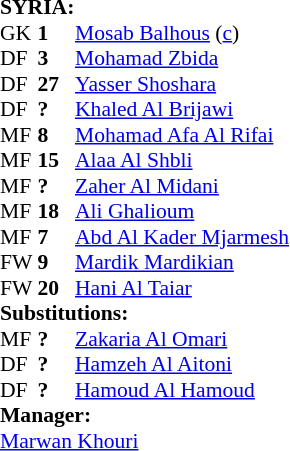<table style="font-size: 90%" cellspacing="0" cellpadding="0">
<tr>
<td colspan=4><br><strong>SYRIA:</strong></td>
</tr>
<tr>
<th width="25"></th>
<th width="25"></th>
</tr>
<tr>
<td>GK</td>
<td><strong>1</strong></td>
<td><a href='#'>Mosab Balhous</a> (<a href='#'>c</a>)</td>
</tr>
<tr>
<td>DF</td>
<td><strong>3</strong></td>
<td><a href='#'>Mohamad Zbida</a></td>
<td></td>
<td></td>
</tr>
<tr>
<td>DF</td>
<td><strong>27</strong></td>
<td><a href='#'>Yasser Shoshara</a></td>
</tr>
<tr>
<td>DF</td>
<td><strong>?</strong></td>
<td><a href='#'>Khaled Al Brijawi</a></td>
</tr>
<tr>
<td>MF</td>
<td><strong>8</strong></td>
<td><a href='#'>Mohamad Afa Al Rifai</a></td>
<td></td>
<td></td>
</tr>
<tr>
<td>MF</td>
<td><strong>15</strong></td>
<td><a href='#'>Alaa Al Shbli</a></td>
</tr>
<tr>
<td>MF</td>
<td><strong>?</strong></td>
<td><a href='#'>Zaher Al Midani</a></td>
</tr>
<tr>
<td>MF</td>
<td><strong>18</strong></td>
<td><a href='#'>Ali Ghalioum</a></td>
</tr>
<tr>
<td>MF</td>
<td><strong>7</strong></td>
<td><a href='#'>Abd Al Kader Mjarmesh</a></td>
<td></td>
<td></td>
</tr>
<tr>
<td>FW</td>
<td><strong>9</strong></td>
<td><a href='#'>Mardik Mardikian</a></td>
</tr>
<tr>
<td>FW</td>
<td><strong>20</strong></td>
<td><a href='#'>Hani Al Taiar</a></td>
</tr>
<tr>
<td colspan=3><strong>Substitutions:</strong></td>
</tr>
<tr>
<td>MF</td>
<td><strong>?</strong></td>
<td><a href='#'>Zakaria Al Omari</a></td>
<td></td>
<td></td>
</tr>
<tr>
<td>DF</td>
<td><strong>?</strong></td>
<td><a href='#'>Hamzeh Al Aitoni</a></td>
<td></td>
<td></td>
</tr>
<tr>
<td>DF</td>
<td><strong>?</strong></td>
<td><a href='#'>Hamoud Al Hamoud</a></td>
<td></td>
<td></td>
</tr>
<tr>
<td colspan=3><strong>Manager:</strong></td>
</tr>
<tr>
<td colspan=3><a href='#'>Marwan Khouri</a></td>
</tr>
</table>
